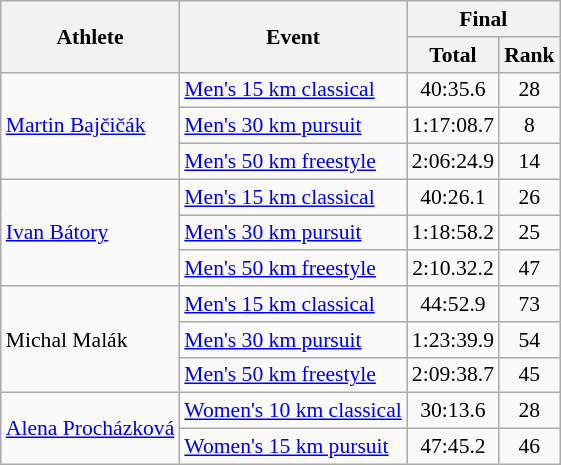<table class="wikitable" style="font-size:90%">
<tr>
<th rowspan="2">Athlete</th>
<th rowspan="2">Event</th>
<th colspan="2">Final</th>
</tr>
<tr>
<th>Total</th>
<th>Rank</th>
</tr>
<tr>
<td rowspan=3><a href='#'>Martin Bajčičák</a></td>
<td><a href='#'>Men's 15 km classical</a></td>
<td align="center">40:35.6</td>
<td align="center">28</td>
</tr>
<tr>
<td><a href='#'>Men's 30 km pursuit</a></td>
<td align="center">1:17:08.7</td>
<td align="center">8</td>
</tr>
<tr>
<td><a href='#'>Men's 50 km freestyle</a></td>
<td align="center">2:06:24.9</td>
<td align="center">14</td>
</tr>
<tr>
<td rowspan=3><a href='#'>Ivan Bátory</a></td>
<td><a href='#'>Men's 15 km classical</a></td>
<td align="center">40:26.1</td>
<td align="center">26</td>
</tr>
<tr>
<td><a href='#'>Men's 30 km pursuit</a></td>
<td align="center">1:18:58.2</td>
<td align="center">25</td>
</tr>
<tr>
<td><a href='#'>Men's 50 km freestyle</a></td>
<td align="center">2:10.32.2</td>
<td align="center">47</td>
</tr>
<tr>
<td rowspan=3>Michal Malák</td>
<td><a href='#'>Men's 15 km classical</a></td>
<td align="center">44:52.9</td>
<td align="center">73</td>
</tr>
<tr>
<td><a href='#'>Men's 30 km pursuit</a></td>
<td align="center">1:23:39.9</td>
<td align="center">54</td>
</tr>
<tr>
<td><a href='#'>Men's 50 km freestyle</a></td>
<td align="center">2:09:38.7</td>
<td align="center">45</td>
</tr>
<tr>
<td rowspan=2><a href='#'>Alena Procházková</a></td>
<td><a href='#'>Women's 10 km classical</a></td>
<td align="center">30:13.6</td>
<td align="center">28</td>
</tr>
<tr>
<td><a href='#'>Women's 15 km pursuit</a></td>
<td align="center">47:45.2</td>
<td align="center">46</td>
</tr>
</table>
